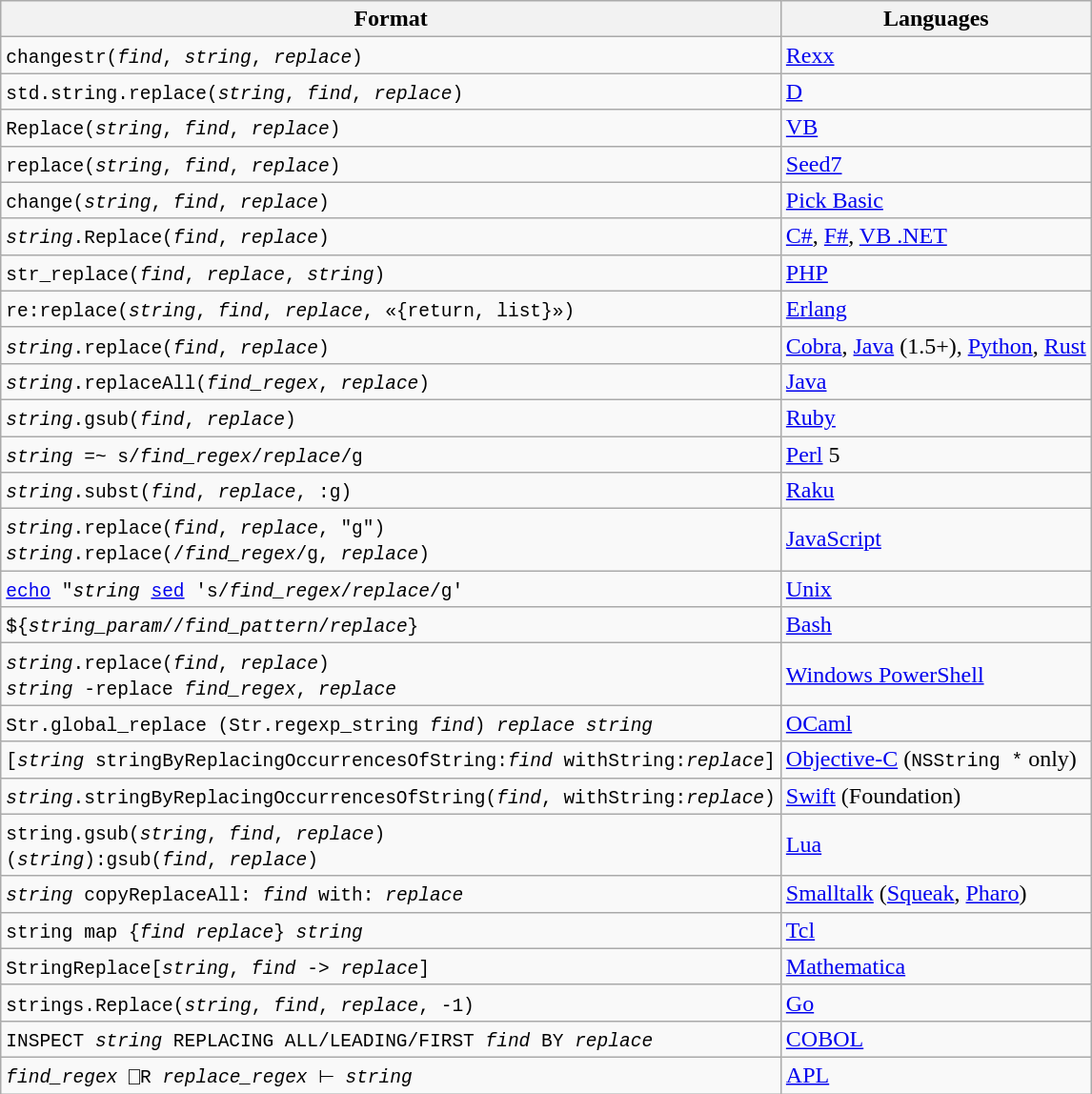<table class="wikitable sortable">
<tr style="text-align:left;">
<th>Format</th>
<th>Languages</th>
</tr>
<tr>
<td><code>changestr(<em>find</em>, <em>string</em>, <em>replace</em>)</code></td>
<td><a href='#'>Rexx</a></td>
</tr>
<tr>
<td><code>std.string.replace(<em>string</em>, <em>find</em>, <em>replace</em>)</code></td>
<td><a href='#'>D</a></td>
</tr>
<tr>
<td><code>Replace(<em>string</em>, <em>find</em>, <em>replace</em>)</code></td>
<td><a href='#'>VB</a></td>
</tr>
<tr>
<td><code>replace(<em>string</em>, <em>find</em>, <em>replace</em>)</code></td>
<td><a href='#'>Seed7</a></td>
</tr>
<tr>
<td><code>change(<em>string</em>, <em>find</em>, <em>replace</em>)</code></td>
<td><a href='#'>Pick Basic</a></td>
</tr>
<tr>
<td><code><em>string</em>.Replace(<em>find</em>, <em>replace</em>)</code></td>
<td><a href='#'>C#</a>, <a href='#'>F#</a>, <a href='#'>VB .NET</a></td>
</tr>
<tr>
<td><code>str_replace(<em>find</em>, <em>replace</em>, <em>string</em>)</code></td>
<td><a href='#'>PHP</a></td>
</tr>
<tr>
<td><code>re:replace(<em>string</em>, <em>find</em>, <em>replace</em>, «{return, list}»)</code></td>
<td><a href='#'>Erlang</a></td>
</tr>
<tr>
<td><code><em>string</em>.replace(<em>find</em>, <em>replace</em>)</code></td>
<td><a href='#'>Cobra</a>, <a href='#'>Java</a> (1.5+), <a href='#'>Python</a>, <a href='#'>Rust</a></td>
</tr>
<tr>
<td><code><em>string</em>.replaceAll(<em>find_regex</em>, <em>replace</em>)</code></td>
<td><a href='#'>Java</a></td>
</tr>
<tr>
<td><code><em>string</em>.gsub(<em>find</em>, <em>replace</em>)</code></td>
<td><a href='#'>Ruby</a></td>
</tr>
<tr>
<td><code><em>string</em> =~ s/<em>find_regex</em>/<em>replace</em>/g</code></td>
<td><a href='#'>Perl</a> 5</td>
</tr>
<tr>
<td><code><em>string</em>.subst(<em>find</em>, <em>replace</em>, :g)</code></td>
<td><a href='#'>Raku</a></td>
</tr>
<tr>
<td><code><em>string</em>.replace(<em>find</em>, <em>replace</em>, "g") </code><br><code><em>string</em>.replace(/<em>find_regex</em>/g, <em>replace</em>)</code></td>
<td><a href='#'>JavaScript</a></td>
</tr>
<tr>
<td><code><a href='#'>echo</a> "<em>string</em> <a href='#'>sed</a> 's/<em>find_regex</em>/<em>replace</em>/g'</code></td>
<td><a href='#'>Unix</a></td>
</tr>
<tr>
<td><code>${<em>string_param</em>//<em>find_pattern</em>/<em>replace</em>}</code></td>
<td><a href='#'>Bash</a></td>
</tr>
<tr>
<td><code><em>string</em>.replace(<em>find</em>, <em>replace</em>)</code><br><code><em>string</em> -replace <em>find_regex</em>, <em>replace</em></code></td>
<td><a href='#'>Windows PowerShell</a></td>
</tr>
<tr>
<td><code>Str.global_replace (Str.regexp_string <em>find</em>) <em>replace</em> <em>string</em></code></td>
<td><a href='#'>OCaml</a></td>
</tr>
<tr>
<td><code>[<em>string</em> stringByReplacingOccurrencesOfString:<em>find</em> withString:<em>replace</em>]</code></td>
<td><a href='#'>Objective-C</a> (<code>NSString *</code> only)</td>
</tr>
<tr>
<td><code><em>string</em>.stringByReplacingOccurrencesOfString(<em>find</em>, withString:<em>replace</em>)</code></td>
<td><a href='#'>Swift</a> (Foundation)</td>
</tr>
<tr>
<td><code>string.gsub(<em>string</em>, <em>find</em>, <em>replace</em>)</code><br><code>(<em>string</em>):gsub(<em>find</em>, <em>replace</em>)</code></td>
<td><a href='#'>Lua</a></td>
</tr>
<tr>
<td><code><em>string</em> copyReplaceAll: <em>find</em> with: <em>replace</em></code></td>
<td><a href='#'>Smalltalk</a> (<a href='#'>Squeak</a>, <a href='#'>Pharo</a>)</td>
</tr>
<tr>
<td><code>string map {<em>find</em> <em>replace</em>} <em>string</em></code></td>
<td><a href='#'>Tcl</a></td>
</tr>
<tr>
<td><code>StringReplace[<em>string</em>, <em>find</em> -> <em>replace</em>]</code></td>
<td><a href='#'>Mathematica</a></td>
</tr>
<tr>
<td><code>strings.Replace(<em>string</em>, <em>find</em>, <em>replace</em>, -1)</code></td>
<td><a href='#'>Go</a></td>
</tr>
<tr>
<td><code>INSPECT <em>string</em> REPLACING ALL/LEADING/FIRST <em>find</em> BY <em>replace</em></code></td>
<td><a href='#'>COBOL</a></td>
</tr>
<tr>
<td><code><em>find_regex</em>  ⎕R <em>replace_regex</em> ⊢ <em>string</em></code></td>
<td><a href='#'>APL</a></td>
</tr>
</table>
